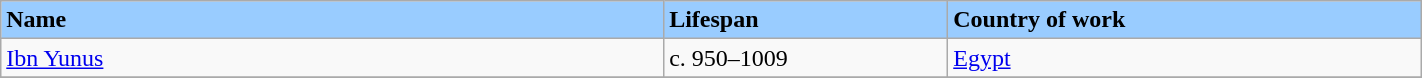<table class="wikitable" style="width:75%; background:light blue; color:black">
<tr>
<td width="35%" bgcolor="#99ccff"><strong>Name</strong></td>
<td width="15%" bgcolor="#99ccff"><strong> Lifespan</strong></td>
<td width="25%" bgcolor="#99ccff"><strong> Country of work </strong></td>
</tr>
<tr>
<td><a href='#'>Ibn Yunus</a></td>
<td>c. 950–1009</td>
<td><a href='#'>Egypt</a></td>
</tr>
<tr>
</tr>
</table>
